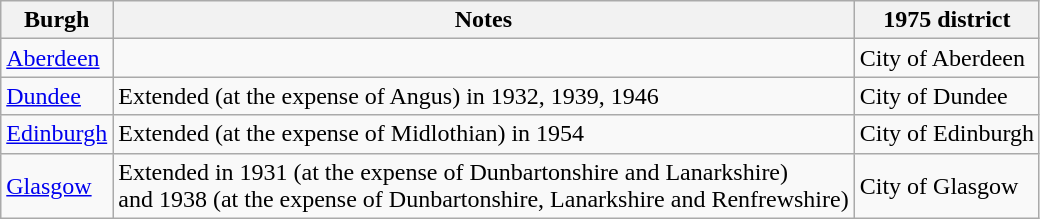<table class="wikitable">
<tr>
<th>Burgh</th>
<th>Notes</th>
<th>1975 district</th>
</tr>
<tr>
<td><a href='#'>Aberdeen</a></td>
<td></td>
<td>City of Aberdeen</td>
</tr>
<tr>
<td><a href='#'>Dundee</a></td>
<td>Extended (at the expense of Angus) in 1932, 1939, 1946 </td>
<td>City of Dundee</td>
</tr>
<tr>
<td><a href='#'>Edinburgh</a></td>
<td>Extended (at the expense of Midlothian) in 1954 </td>
<td>City of Edinburgh</td>
</tr>
<tr>
<td><a href='#'>Glasgow</a></td>
<td>Extended in 1931 (at the expense of Dunbartonshire and Lanarkshire) <br>and 1938 (at the expense of Dunbartonshire, Lanarkshire and Renfrewshire)</td>
<td>City of Glasgow</td>
</tr>
</table>
